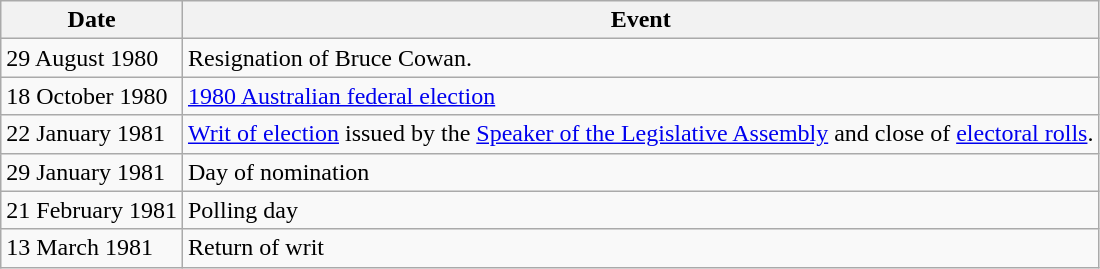<table class="wikitable">
<tr>
<th>Date</th>
<th>Event</th>
</tr>
<tr>
<td>29 August 1980</td>
<td>Resignation of Bruce Cowan.</td>
</tr>
<tr>
<td>18 October 1980</td>
<td><a href='#'>1980 Australian federal election</a></td>
</tr>
<tr>
<td>22 January 1981</td>
<td><a href='#'>Writ of election</a> issued by the <a href='#'>Speaker of the Legislative Assembly</a> and close of <a href='#'>electoral rolls</a>.</td>
</tr>
<tr>
<td>29 January 1981</td>
<td>Day of nomination</td>
</tr>
<tr>
<td>21 February 1981</td>
<td>Polling day</td>
</tr>
<tr>
<td>13 March 1981</td>
<td>Return of writ</td>
</tr>
</table>
